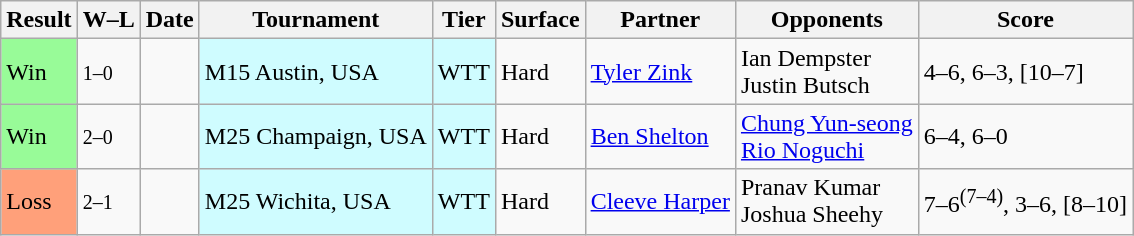<table class="sortable wikitable">
<tr>
<th>Result</th>
<th class="unsortable">W–L</th>
<th>Date</th>
<th>Tournament</th>
<th>Tier</th>
<th>Surface</th>
<th>Partner</th>
<th>Opponents</th>
<th class="unsortable">Score</th>
</tr>
<tr>
<td bgcolor=98FB98>Win</td>
<td><small>1–0</small></td>
<td></td>
<td style="background:#cffcff;">M15 Austin, USA</td>
<td style="background:#cffcff;">WTT</td>
<td>Hard</td>
<td> <a href='#'>Tyler Zink</a></td>
<td> Ian Dempster<br> Justin Butsch</td>
<td>4–6, 6–3, [10–7]</td>
</tr>
<tr>
<td bgcolor=98FB98>Win</td>
<td><small>2–0</small></td>
<td></td>
<td style="background:#cffcff;">M25 Champaign, USA</td>
<td style="background:#cffcff;">WTT</td>
<td>Hard</td>
<td> <a href='#'>Ben Shelton</a></td>
<td> <a href='#'>Chung Yun-seong</a> <br>  <a href='#'>Rio Noguchi</a></td>
<td>6–4, 6–0</td>
</tr>
<tr>
<td bgcolor=FFA07A>Loss</td>
<td><small>2–1</small></td>
<td></td>
<td style="background:#cffcff;">M25 Wichita, USA</td>
<td style="background:#cffcff;">WTT</td>
<td>Hard</td>
<td> <a href='#'>Cleeve Harper</a></td>
<td> Pranav Kumar<br> Joshua Sheehy</td>
<td>7–6<sup>(7–4)</sup>, 3–6, [8–10]</td>
</tr>
</table>
